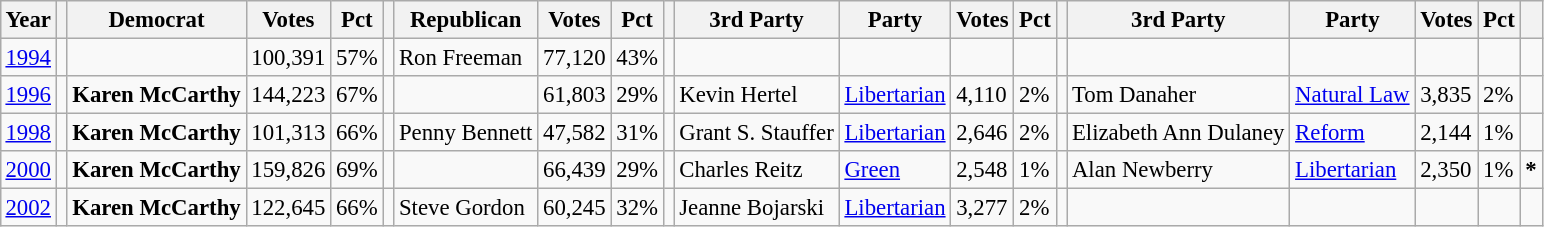<table class="wikitable" style="margin:0.5em ; font-size:95%">
<tr>
<th>Year</th>
<th></th>
<th>Democrat</th>
<th>Votes</th>
<th>Pct</th>
<th></th>
<th>Republican</th>
<th>Votes</th>
<th>Pct</th>
<th></th>
<th>3rd Party</th>
<th>Party</th>
<th>Votes</th>
<th>Pct</th>
<th></th>
<th>3rd Party</th>
<th>Party</th>
<th>Votes</th>
<th>Pct</th>
<th></th>
</tr>
<tr>
<td><a href='#'>1994</a></td>
<td></td>
<td></td>
<td>100,391</td>
<td>57%</td>
<td></td>
<td>Ron Freeman</td>
<td>77,120</td>
<td>43%</td>
<td></td>
<td></td>
<td></td>
<td></td>
<td></td>
<td></td>
<td></td>
<td></td>
<td></td>
<td></td>
<td></td>
</tr>
<tr>
<td><a href='#'>1996</a></td>
<td></td>
<td><strong>Karen McCarthy</strong></td>
<td>144,223</td>
<td>67%</td>
<td></td>
<td></td>
<td>61,803</td>
<td>29%</td>
<td></td>
<td>Kevin Hertel</td>
<td><a href='#'>Libertarian</a></td>
<td>4,110</td>
<td>2%</td>
<td></td>
<td>Tom Danaher</td>
<td><a href='#'>Natural Law</a></td>
<td>3,835</td>
<td>2%</td>
<td></td>
</tr>
<tr>
<td><a href='#'>1998</a></td>
<td></td>
<td><strong>Karen McCarthy</strong></td>
<td>101,313</td>
<td>66%</td>
<td></td>
<td>Penny Bennett</td>
<td>47,582</td>
<td>31%</td>
<td></td>
<td>Grant S. Stauffer</td>
<td><a href='#'>Libertarian</a></td>
<td>2,646</td>
<td>2%</td>
<td></td>
<td>Elizabeth Ann Dulaney</td>
<td><a href='#'>Reform</a></td>
<td>2,144</td>
<td>1%</td>
<td></td>
</tr>
<tr>
<td><a href='#'>2000</a></td>
<td></td>
<td><strong>Karen McCarthy</strong></td>
<td>159,826</td>
<td>69%</td>
<td></td>
<td></td>
<td>66,439</td>
<td>29%</td>
<td></td>
<td>Charles Reitz</td>
<td><a href='#'>Green</a></td>
<td>2,548</td>
<td>1%</td>
<td></td>
<td>Alan Newberry</td>
<td><a href='#'>Libertarian</a></td>
<td>2,350</td>
<td>1%</td>
<td><strong>*</strong></td>
</tr>
<tr>
<td><a href='#'>2002</a></td>
<td></td>
<td><strong>Karen McCarthy</strong></td>
<td>122,645</td>
<td>66%</td>
<td></td>
<td>Steve Gordon</td>
<td>60,245</td>
<td>32%</td>
<td></td>
<td>Jeanne Bojarski</td>
<td><a href='#'>Libertarian</a></td>
<td>3,277</td>
<td>2%</td>
<td></td>
<td></td>
<td></td>
<td></td>
<td></td>
<td></td>
</tr>
</table>
